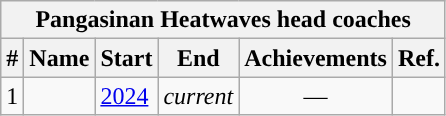<table class="wikitable sortable">
<tr>
<th colspan="6">Pangasinan Heatwaves head coaches</th>
</tr>
<tr>
<th>#</th>
<th>Name</th>
<th>Start</th>
<th>End</th>
<th>Achievements</th>
<th>Ref.</th>
</tr>
<tr>
<td align=center>1</td>
<td></td>
<td><a href='#'>2024</a></td>
<td><em>current</em></td>
<td align=center>—</td>
<td></td>
</tr>
</table>
